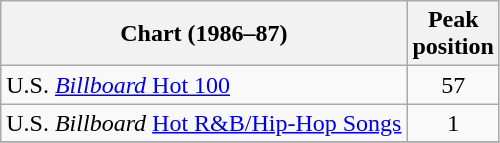<table class="wikitable sortable">
<tr>
<th>Chart (1986–87)</th>
<th>Peak<br>position</th>
</tr>
<tr>
<td>U.S. <a href='#'><em>Billboard</em> Hot 100</a></td>
<td style="text-align:center;">57</td>
</tr>
<tr>
<td>U.S. <em>Billboard</em> <a href='#'>Hot R&B/Hip-Hop Songs</a></td>
<td style="text-align:center;">1</td>
</tr>
<tr>
</tr>
</table>
